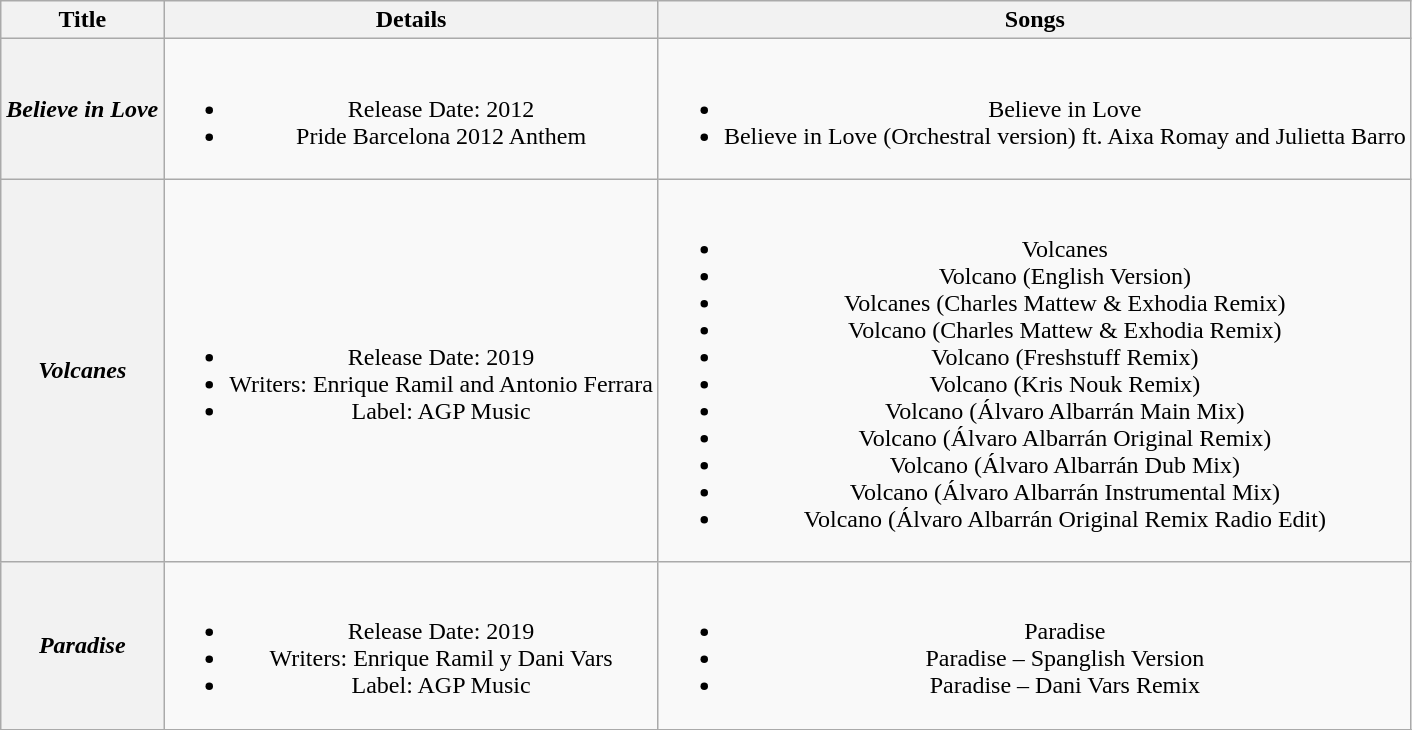<table class="wikitable plainrowheaders" style="text-align:center;">
<tr>
<th scope="col" rowspan="1">Title</th>
<th scope="col" rowspan="1">Details</th>
<th scope="col" colspan="3">Songs</th>
</tr>
<tr>
<th scope="row"><em>Believe in Love</em></th>
<td><br><ul><li>Release Date: 2012</li><li>Pride Barcelona 2012 Anthem</li></ul></td>
<td><br><ul><li>Believe in Love</li><li>Believe in Love (Orchestral version) ft. Aixa Romay and Julietta Barro</li></ul></td>
</tr>
<tr>
<th scope="row"><em>Volcanes</em></th>
<td><br><ul><li>Release Date: 2019</li><li>Writers: Enrique Ramil and Antonio Ferrara</li><li>Label: AGP Music</li></ul></td>
<td><br><ul><li>Volcanes</li><li>Volcano (English Version)</li><li>Volcanes (Charles Mattew & Exhodia Remix)</li><li>Volcano (Charles Mattew & Exhodia Remix)</li><li>Volcano (Freshstuff Remix)</li><li>Volcano (Kris Nouk Remix)</li><li>Volcano (Álvaro Albarrán Main Mix)</li><li>Volcano (Álvaro Albarrán Original Remix)</li><li>Volcano (Álvaro Albarrán Dub Mix)</li><li>Volcano (Álvaro Albarrán Instrumental Mix)</li><li>Volcano (Álvaro Albarrán Original Remix Radio Edit)</li></ul></td>
</tr>
<tr>
<th scope="row"><em>Paradise</em></th>
<td><br><ul><li>Release Date: 2019</li><li>Writers: Enrique Ramil y Dani Vars</li><li>Label: AGP Music</li></ul></td>
<td><br><ul><li>Paradise</li><li>Paradise – Spanglish Version</li><li>Paradise – Dani Vars Remix</li></ul></td>
</tr>
<tr>
</tr>
</table>
